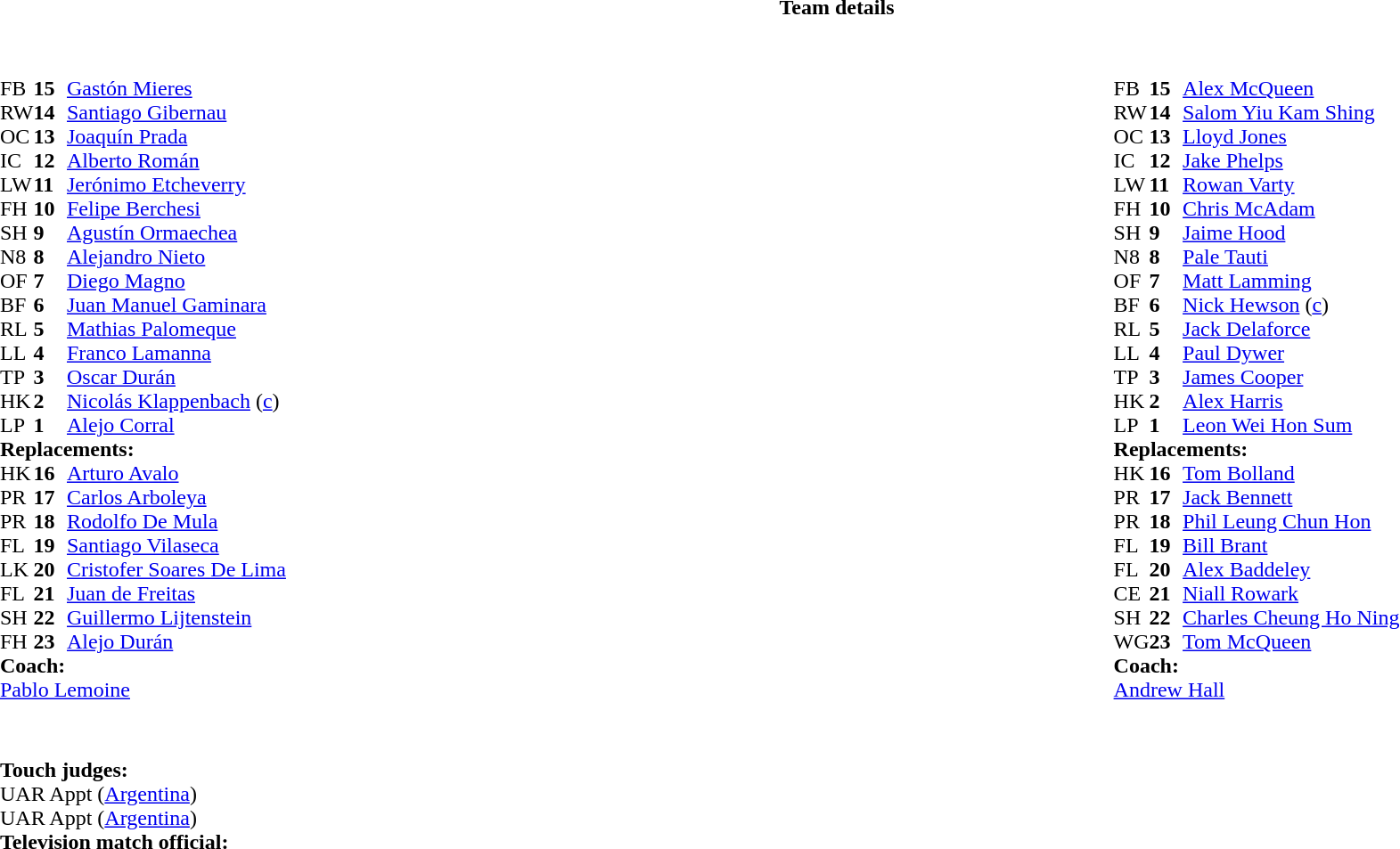<table border="0" width="100%" class="collapsible collapsed">
<tr>
<th>Team details</th>
</tr>
<tr>
<td><br><table width="100%">
<tr>
<td valign="top" width="50%"><br><table style="font-size: 100%" cellspacing="0" cellpadding="0">
<tr>
<th width="25"></th>
<th width="25"></th>
</tr>
<tr>
<td>FB</td>
<td><strong>15</strong></td>
<td><a href='#'>Gastón Mieres</a></td>
</tr>
<tr>
<td>RW</td>
<td><strong>14</strong></td>
<td><a href='#'>Santiago Gibernau</a></td>
<td></td>
<td></td>
</tr>
<tr>
<td>OC</td>
<td><strong>13</strong></td>
<td><a href='#'>Joaquín Prada</a></td>
</tr>
<tr>
<td>IC</td>
<td><strong>12</strong></td>
<td><a href='#'>Alberto Román</a></td>
</tr>
<tr>
<td>LW</td>
<td><strong>11</strong></td>
<td><a href='#'>Jerónimo Etcheverry</a></td>
</tr>
<tr>
<td>FH</td>
<td><strong>10</strong></td>
<td><a href='#'>Felipe Berchesi</a></td>
</tr>
<tr>
<td>SH</td>
<td><strong>9</strong></td>
<td><a href='#'>Agustín Ormaechea</a></td>
</tr>
<tr>
<td>N8</td>
<td><strong>8</strong></td>
<td><a href='#'>Alejandro Nieto</a></td>
<td></td>
<td></td>
</tr>
<tr>
<td>OF</td>
<td><strong>7</strong></td>
<td><a href='#'>Diego Magno</a></td>
</tr>
<tr>
<td>BF</td>
<td><strong>6</strong></td>
<td><a href='#'>Juan Manuel Gaminara</a></td>
<td></td>
<td></td>
</tr>
<tr>
<td>RL</td>
<td><strong>5</strong></td>
<td><a href='#'>Mathias Palomeque</a></td>
<td></td>
<td></td>
</tr>
<tr>
<td>LL</td>
<td><strong>4</strong></td>
<td><a href='#'>Franco Lamanna</a></td>
<td></td>
<td></td>
</tr>
<tr>
<td>TP</td>
<td><strong>3</strong></td>
<td><a href='#'>Oscar Durán</a></td>
<td></td>
<td></td>
</tr>
<tr>
<td>HK</td>
<td><strong>2</strong></td>
<td><a href='#'>Nicolás Klappenbach</a> (<a href='#'>c</a>)</td>
<td></td>
<td></td>
</tr>
<tr>
<td>LP</td>
<td><strong>1</strong></td>
<td><a href='#'>Alejo Corral</a></td>
<td></td>
<td></td>
</tr>
<tr>
<td colspan=3><strong>Replacements:</strong></td>
</tr>
<tr>
<td>HK</td>
<td><strong>16</strong></td>
<td><a href='#'>Arturo Avalo</a></td>
<td></td>
<td></td>
</tr>
<tr>
<td>PR</td>
<td><strong>17</strong></td>
<td><a href='#'>Carlos Arboleya</a></td>
<td></td>
<td></td>
</tr>
<tr>
<td>PR</td>
<td><strong>18</strong></td>
<td><a href='#'>Rodolfo De Mula</a></td>
<td></td>
<td></td>
</tr>
<tr>
<td>FL</td>
<td><strong>19</strong></td>
<td><a href='#'>Santiago Vilaseca</a></td>
<td></td>
<td></td>
</tr>
<tr>
<td>LK</td>
<td><strong>20</strong></td>
<td><a href='#'>Cristofer Soares De Lima</a></td>
<td></td>
<td></td>
</tr>
<tr>
<td>FL</td>
<td><strong>21</strong></td>
<td><a href='#'>Juan de Freitas</a></td>
<td></td>
<td></td>
</tr>
<tr>
<td>SH</td>
<td><strong>22</strong></td>
<td><a href='#'>Guillermo Lijtenstein</a></td>
<td></td>
<td></td>
</tr>
<tr>
<td>FH</td>
<td><strong>23</strong></td>
<td><a href='#'>Alejo Durán</a></td>
<td></td>
<td></td>
</tr>
<tr>
<td colspan=3><strong>Coach:</strong></td>
</tr>
<tr>
<td colspan="4"> <a href='#'>Pablo Lemoine</a></td>
</tr>
</table>
</td>
<td valign="top" width="50%"><br><table style="font-size: 100%" cellspacing="0" cellpadding="0" align="center">
<tr>
<th width="25"></th>
<th width="25"></th>
</tr>
<tr>
<td>FB</td>
<td><strong>15</strong></td>
<td><a href='#'>Alex McQueen</a></td>
</tr>
<tr>
<td>RW</td>
<td><strong>14</strong></td>
<td><a href='#'>Salom Yiu Kam Shing</a></td>
<td></td>
<td></td>
</tr>
<tr>
<td>OC</td>
<td><strong>13</strong></td>
<td><a href='#'>Lloyd Jones</a></td>
</tr>
<tr>
<td>IC</td>
<td><strong>12</strong></td>
<td><a href='#'>Jake Phelps</a></td>
</tr>
<tr>
<td>LW</td>
<td><strong>11</strong></td>
<td><a href='#'>Rowan Varty</a></td>
</tr>
<tr>
<td>FH</td>
<td><strong>10</strong></td>
<td><a href='#'>Chris McAdam</a></td>
<td></td>
<td></td>
</tr>
<tr>
<td>SH</td>
<td><strong>9</strong></td>
<td><a href='#'>Jaime Hood</a></td>
<td></td>
<td></td>
</tr>
<tr>
<td>N8</td>
<td><strong>8</strong></td>
<td><a href='#'>Pale Tauti</a></td>
<td></td>
<td></td>
</tr>
<tr>
<td>OF</td>
<td><strong>7</strong></td>
<td><a href='#'>Matt Lamming</a></td>
</tr>
<tr>
<td>BF</td>
<td><strong>6</strong></td>
<td><a href='#'>Nick Hewson</a> (<a href='#'>c</a>)</td>
<td></td>
</tr>
<tr>
<td>RL</td>
<td><strong>5</strong></td>
<td><a href='#'>Jack Delaforce</a></td>
</tr>
<tr>
<td>LL</td>
<td><strong>4</strong></td>
<td><a href='#'>Paul Dywer</a></td>
<td></td>
<td></td>
</tr>
<tr>
<td>TP</td>
<td><strong>3</strong></td>
<td><a href='#'>James Cooper</a></td>
<td></td>
<td></td>
</tr>
<tr>
<td>HK</td>
<td><strong>2</strong></td>
<td><a href='#'>Alex Harris</a></td>
<td></td>
<td></td>
</tr>
<tr>
<td>LP</td>
<td><strong>1</strong></td>
<td><a href='#'>Leon Wei Hon Sum</a></td>
<td></td>
</tr>
<tr>
<td colspan=3><strong>Replacements:</strong></td>
</tr>
<tr>
<td>HK</td>
<td><strong>16</strong></td>
<td><a href='#'>Tom Bolland</a></td>
<td></td>
<td></td>
</tr>
<tr>
<td>PR</td>
<td><strong>17</strong></td>
<td><a href='#'>Jack Bennett</a></td>
</tr>
<tr>
<td>PR</td>
<td><strong>18</strong></td>
<td><a href='#'>Phil Leung Chun Hon</a></td>
<td></td>
<td></td>
</tr>
<tr>
<td>FL</td>
<td><strong>19</strong></td>
<td><a href='#'>Bill Brant</a></td>
<td></td>
<td></td>
</tr>
<tr>
<td>FL</td>
<td><strong>20</strong></td>
<td><a href='#'>Alex Baddeley</a></td>
<td></td>
<td></td>
</tr>
<tr>
<td>CE</td>
<td><strong>21</strong></td>
<td><a href='#'>Niall Rowark</a></td>
<td></td>
<td></td>
</tr>
<tr>
<td>SH</td>
<td><strong>22</strong></td>
<td><a href='#'>Charles Cheung Ho Ning</a></td>
<td></td>
<td></td>
</tr>
<tr>
<td>WG</td>
<td><strong>23</strong></td>
<td><a href='#'>Tom McQueen</a></td>
<td></td>
<td></td>
</tr>
<tr>
<td colspan=3><strong>Coach:</strong></td>
</tr>
<tr>
<td colspan="4"> <a href='#'>Andrew Hall</a></td>
</tr>
</table>
</td>
</tr>
</table>
<table style="width:100%; font-size:100%;">
<tr>
<td><br><br><strong>Touch judges:</strong>
<br>UAR Appt (<a href='#'>Argentina</a>)
<br>UAR Appt (<a href='#'>Argentina</a>)
<br><strong>Television match official:</strong></td>
</tr>
</table>
</td>
</tr>
</table>
